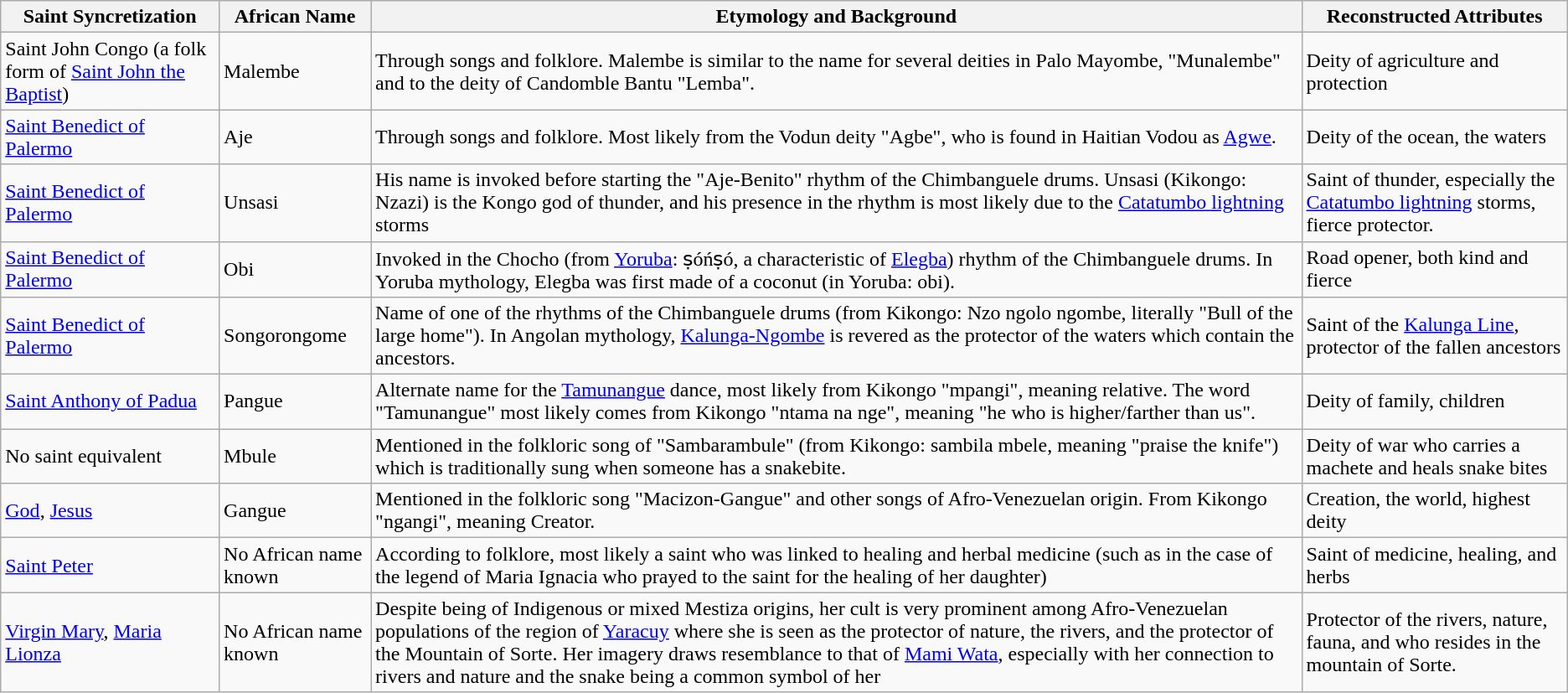<table class="wikitable">
<tr>
<th>Saint Syncretization</th>
<th>African Name</th>
<th>Etymology and Background</th>
<th>Reconstructed Attributes</th>
</tr>
<tr>
<td>Saint John Congo (a folk form of <a href='#'>Saint John the Baptist</a>)</td>
<td>Malembe</td>
<td>Through songs and folklore. Malembe is similar to the name for several deities in Palo Mayombe, "Munalembe" and to the deity of Candomble Bantu "Lemba".</td>
<td>Deity of agriculture and protection</td>
</tr>
<tr>
<td><a href='#'>Saint Benedict of Palermo</a></td>
<td>Aje</td>
<td>Through songs and folklore. Most likely from the Vodun deity "Agbe", who is found in Haitian Vodou as <a href='#'>Agwe</a>.</td>
<td>Deity of the ocean, the waters</td>
</tr>
<tr>
<td><a href='#'>Saint Benedict of Palermo</a></td>
<td>Unsasi</td>
<td>His name is invoked before starting the "Aje-Benito" rhythm of the Chimbanguele drums. Unsasi (Kikongo: Nzazi) is the Kongo god of thunder, and his presence in the rhythm is most likely due to the <a href='#'>Catatumbo lightning</a> storms</td>
<td>Saint of thunder, especially the <a href='#'>Catatumbo lightning</a> storms, fierce protector.</td>
</tr>
<tr>
<td><a href='#'>Saint Benedict of Palermo</a></td>
<td>Obi</td>
<td>Invoked in the Chocho (from <a href='#'>Yoruba</a>: ṣóńṣó, a characteristic of <a href='#'>Elegba</a>) rhythm of the Chimbanguele drums. In Yoruba mythology, Elegba was first made of a coconut (in Yoruba: obi).</td>
<td>Road opener, both kind and fierce</td>
</tr>
<tr>
<td><a href='#'>Saint Benedict of Palermo</a></td>
<td>Songorongome</td>
<td>Name of one of the rhythms of the Chimbanguele drums (from Kikongo: Nzo ngolo ngombe, literally "Bull of the large home"). In Angolan mythology, <a href='#'>Kalunga-Ngombe</a> is revered as the protector of the waters which contain the ancestors.</td>
<td>Saint of the <a href='#'>Kalunga Line</a>, protector of the fallen ancestors</td>
</tr>
<tr>
<td><a href='#'>Saint Anthony of Padua</a></td>
<td>Pangue</td>
<td>Alternate name for the <a href='#'>Tamunangue</a> dance, most likely from Kikongo "mpangi", meaning relative. The word "Tamunangue" most likely comes from Kikongo "ntama na nge", meaning "he who is higher/farther than us".</td>
<td>Deity of family, children</td>
</tr>
<tr>
<td>No saint equivalent</td>
<td>Mbule</td>
<td>Mentioned in the folkloric song of "Sambarambule" (from Kikongo: sambila mbele, meaning "praise the knife") which is traditionally sung when someone has a snakebite.</td>
<td>Deity of war who carries a machete and heals snake bites</td>
</tr>
<tr>
<td><a href='#'>God</a>, <a href='#'>Jesus</a></td>
<td>Gangue</td>
<td>Mentioned in the folkloric song "Macizon-Gangue"  and other songs of Afro-Venezuelan origin. From Kikongo "ngangi", meaning Creator.</td>
<td>Creation, the world, highest deity</td>
</tr>
<tr>
<td><a href='#'>Saint Peter</a></td>
<td>No African name known</td>
<td>According to folklore, most likely a saint who was linked to healing and herbal medicine (such as in the case of the legend of Maria Ignacia who prayed to the saint for the healing of her daughter)</td>
<td>Saint of medicine, healing, and herbs</td>
</tr>
<tr>
<td><a href='#'>Virgin Mary</a>, <a href='#'>Maria Lionza</a></td>
<td>No African name known</td>
<td>Despite being of Indigenous or mixed Mestiza origins, her cult is very prominent among Afro-Venezuelan populations of the region of <a href='#'>Yaracuy</a> where she is seen as the protector of nature, the rivers, and the protector of the Mountain of Sorte. Her imagery draws resemblance to that of <a href='#'>Mami Wata</a>, especially with her connection to rivers and nature and the snake being a common symbol of her</td>
<td>Protector of the rivers, nature, fauna, and who resides in the mountain of Sorte.</td>
</tr>
</table>
